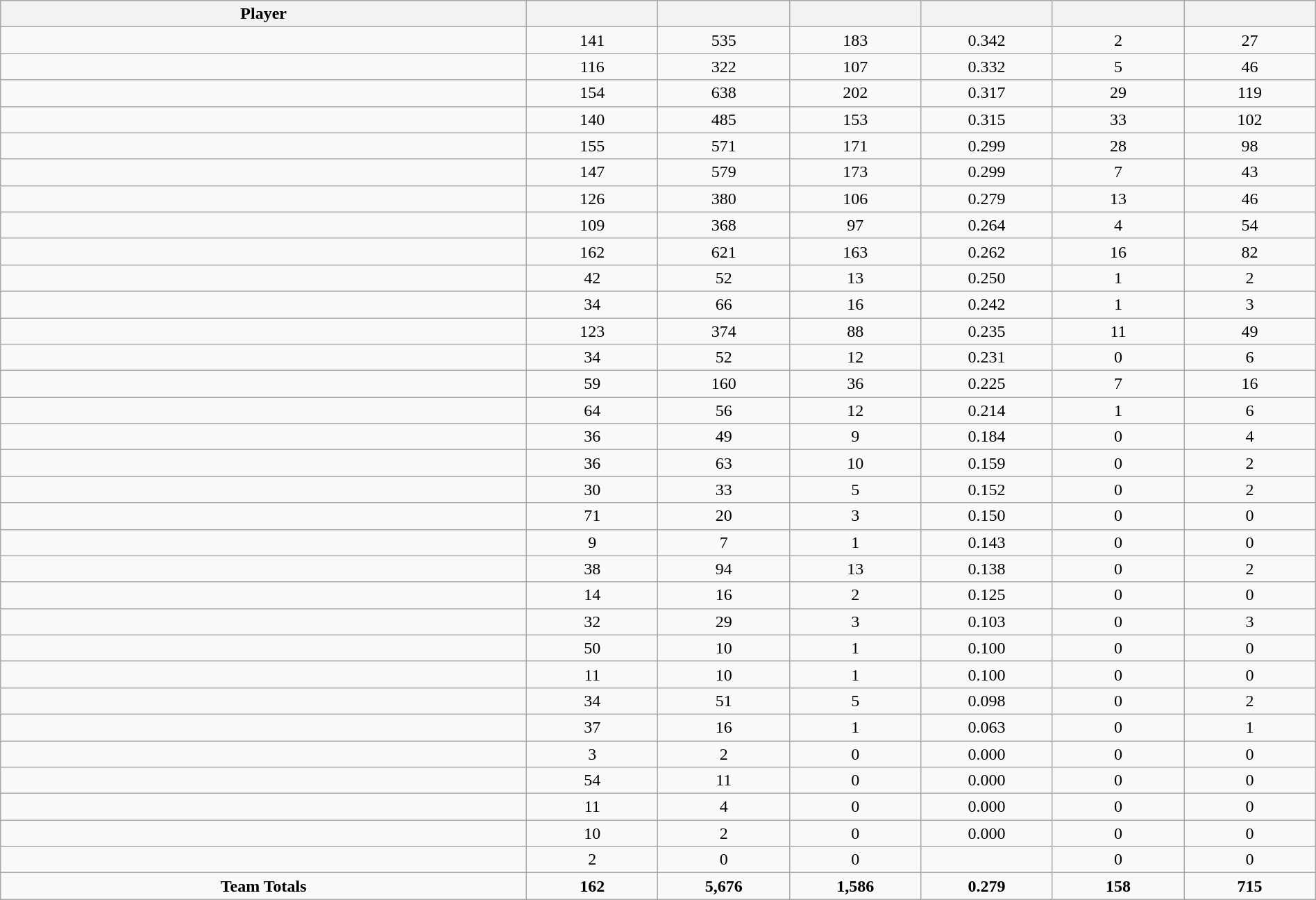<table class="wikitable sortable" style="text-align:center;" width="100%">
<tr>
<th width="40%">Player</th>
<th width="10%"></th>
<th width="10%"></th>
<th width="10%"></th>
<th width="10%"></th>
<th width="10%"></th>
<th width="10%"></th>
</tr>
<tr>
<td></td>
<td>141</td>
<td>535</td>
<td>183</td>
<td>0.342</td>
<td>2</td>
<td>27</td>
</tr>
<tr>
<td></td>
<td>116</td>
<td>322</td>
<td>107</td>
<td>0.332</td>
<td>5</td>
<td>46</td>
</tr>
<tr>
<td></td>
<td>154</td>
<td>638</td>
<td>202</td>
<td>0.317</td>
<td>29</td>
<td>119</td>
</tr>
<tr>
<td></td>
<td>140</td>
<td>485</td>
<td>153</td>
<td>0.315</td>
<td>33</td>
<td>102</td>
</tr>
<tr>
<td></td>
<td>155</td>
<td>571</td>
<td>171</td>
<td>0.299</td>
<td>28</td>
<td>98</td>
</tr>
<tr>
<td></td>
<td>147</td>
<td>579</td>
<td>173</td>
<td>0.299</td>
<td>7</td>
<td>43</td>
</tr>
<tr>
<td></td>
<td>126</td>
<td>380</td>
<td>106</td>
<td>0.279</td>
<td>13</td>
<td>46</td>
</tr>
<tr>
<td></td>
<td>109</td>
<td>368</td>
<td>97</td>
<td>0.264</td>
<td>4</td>
<td>54</td>
</tr>
<tr>
<td></td>
<td>162</td>
<td>621</td>
<td>163</td>
<td>0.262</td>
<td>16</td>
<td>82</td>
</tr>
<tr>
<td></td>
<td>42</td>
<td>52</td>
<td>13</td>
<td>0.250</td>
<td>1</td>
<td>2</td>
</tr>
<tr>
<td></td>
<td>34</td>
<td>66</td>
<td>16</td>
<td>0.242</td>
<td>1</td>
<td>3</td>
</tr>
<tr>
<td></td>
<td>123</td>
<td>374</td>
<td>88</td>
<td>0.235</td>
<td>11</td>
<td>49</td>
</tr>
<tr>
<td></td>
<td>34</td>
<td>52</td>
<td>12</td>
<td>0.231</td>
<td>0</td>
<td>6</td>
</tr>
<tr>
<td></td>
<td>59</td>
<td>160</td>
<td>36</td>
<td>0.225</td>
<td>7</td>
<td>16</td>
</tr>
<tr>
<td></td>
<td>64</td>
<td>56</td>
<td>12</td>
<td>0.214</td>
<td>1</td>
<td>6</td>
</tr>
<tr>
<td></td>
<td>36</td>
<td>49</td>
<td>9</td>
<td>0.184</td>
<td>0</td>
<td>4</td>
</tr>
<tr>
<td></td>
<td>36</td>
<td>63</td>
<td>10</td>
<td>0.159</td>
<td>0</td>
<td>2</td>
</tr>
<tr>
<td></td>
<td>30</td>
<td>33</td>
<td>5</td>
<td>0.152</td>
<td>0</td>
<td>2</td>
</tr>
<tr>
<td></td>
<td>71</td>
<td>20</td>
<td>3</td>
<td>0.150</td>
<td>0</td>
<td>0</td>
</tr>
<tr>
<td></td>
<td>9</td>
<td>7</td>
<td>1</td>
<td>0.143</td>
<td>0</td>
<td>0</td>
</tr>
<tr>
<td></td>
<td>38</td>
<td>94</td>
<td>13</td>
<td>0.138</td>
<td>0</td>
<td>2</td>
</tr>
<tr>
<td></td>
<td>14</td>
<td>16</td>
<td>2</td>
<td>0.125</td>
<td>0</td>
<td>0</td>
</tr>
<tr>
<td></td>
<td>32</td>
<td>29</td>
<td>3</td>
<td>0.103</td>
<td>0</td>
<td>3</td>
</tr>
<tr>
<td></td>
<td>50</td>
<td>10</td>
<td>1</td>
<td>0.100</td>
<td>0</td>
<td>0</td>
</tr>
<tr>
<td></td>
<td>11</td>
<td>10</td>
<td>1</td>
<td>0.100</td>
<td>0</td>
<td>0</td>
</tr>
<tr>
<td></td>
<td>34</td>
<td>51</td>
<td>5</td>
<td>0.098</td>
<td>0</td>
<td>2</td>
</tr>
<tr>
<td></td>
<td>37</td>
<td>16</td>
<td>1</td>
<td>0.063</td>
<td>0</td>
<td>1</td>
</tr>
<tr>
<td></td>
<td>3</td>
<td>2</td>
<td>0</td>
<td>0.000</td>
<td>0</td>
<td>0</td>
</tr>
<tr>
<td></td>
<td>54</td>
<td>11</td>
<td>0</td>
<td>0.000</td>
<td>0</td>
<td>0</td>
</tr>
<tr>
<td></td>
<td>11</td>
<td>4</td>
<td>0</td>
<td>0.000</td>
<td>0</td>
<td>0</td>
</tr>
<tr>
<td></td>
<td>10</td>
<td>2</td>
<td>0</td>
<td>0.000</td>
<td>0</td>
<td>0</td>
</tr>
<tr>
<td></td>
<td>2</td>
<td>0</td>
<td>0</td>
<td></td>
<td>0</td>
<td>0</td>
</tr>
<tr>
<td><strong>Team Totals</strong></td>
<td><strong>162</strong></td>
<td><strong>5,676</strong></td>
<td><strong>1,586</strong></td>
<td><strong>0.279</strong></td>
<td><strong>158</strong></td>
<td><strong>715</strong></td>
</tr>
</table>
